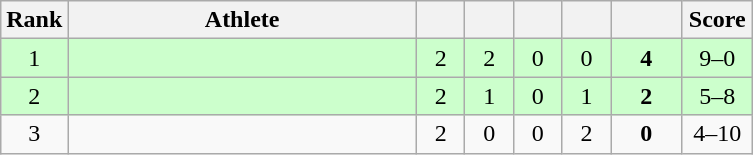<table class="wikitable" style="text-align: center;">
<tr>
<th width=25>Rank</th>
<th width=225>Athlete</th>
<th width=25></th>
<th width=25></th>
<th width=25></th>
<th width=25></th>
<th width=40></th>
<th width=40>Score</th>
</tr>
<tr bgcolor=ccffcc>
<td>1</td>
<td align=left></td>
<td>2</td>
<td>2</td>
<td>0</td>
<td>0</td>
<td><strong>4</strong></td>
<td>9–0</td>
</tr>
<tr bgcolor=ccffcc>
<td>2</td>
<td align=left></td>
<td>2</td>
<td>1</td>
<td>0</td>
<td>1</td>
<td><strong>2</strong></td>
<td>5–8</td>
</tr>
<tr>
<td>3</td>
<td align=left></td>
<td>2</td>
<td>0</td>
<td>0</td>
<td>2</td>
<td><strong>0</strong></td>
<td>4–10</td>
</tr>
</table>
